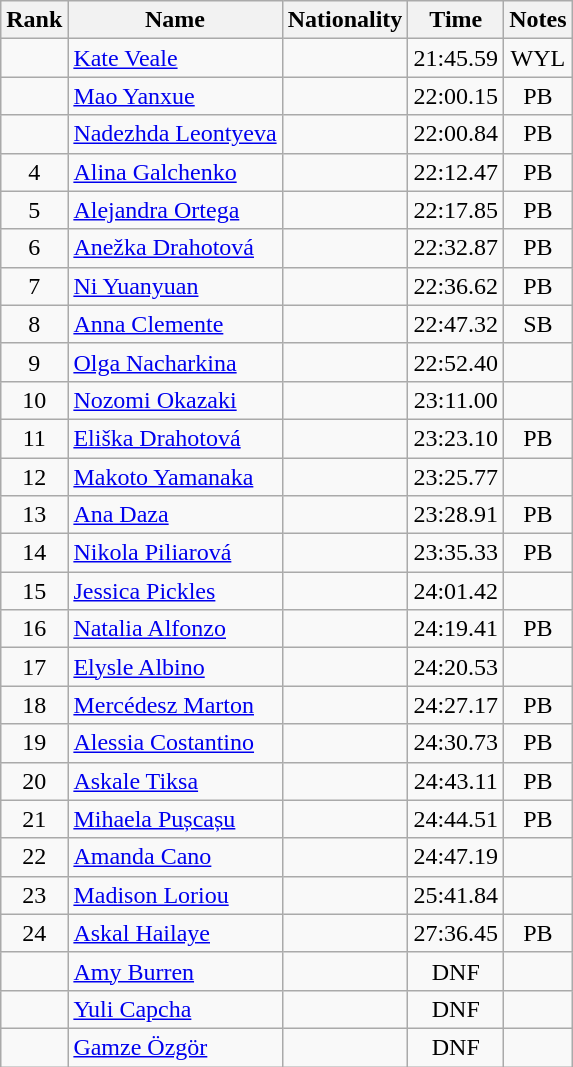<table class="wikitable sortable" style="text-align:center">
<tr>
<th>Rank</th>
<th>Name</th>
<th>Nationality</th>
<th>Time</th>
<th>Notes</th>
</tr>
<tr>
<td></td>
<td align=left><a href='#'>Kate Veale</a></td>
<td align=left></td>
<td>21:45.59</td>
<td>WYL</td>
</tr>
<tr>
<td></td>
<td align=left><a href='#'>Mao Yanxue</a></td>
<td align=left></td>
<td>22:00.15</td>
<td>PB</td>
</tr>
<tr>
<td></td>
<td align=left><a href='#'>Nadezhda Leontyeva</a></td>
<td align=left></td>
<td>22:00.84</td>
<td>PB</td>
</tr>
<tr>
<td>4</td>
<td align=left><a href='#'>Alina Galchenko</a></td>
<td align=left></td>
<td>22:12.47</td>
<td>PB</td>
</tr>
<tr>
<td>5</td>
<td align=left><a href='#'>Alejandra Ortega</a></td>
<td align=left></td>
<td>22:17.85</td>
<td>PB</td>
</tr>
<tr>
<td>6</td>
<td align=left><a href='#'>Anežka Drahotová</a></td>
<td align=left></td>
<td>22:32.87</td>
<td>PB</td>
</tr>
<tr>
<td>7</td>
<td align=left><a href='#'>Ni Yuanyuan</a></td>
<td align=left></td>
<td>22:36.62</td>
<td>PB</td>
</tr>
<tr>
<td>8</td>
<td align=left><a href='#'>Anna Clemente</a></td>
<td align=left></td>
<td>22:47.32</td>
<td>SB</td>
</tr>
<tr>
<td>9</td>
<td align=left><a href='#'>Olga Nacharkina</a></td>
<td align=left></td>
<td>22:52.40</td>
<td></td>
</tr>
<tr>
<td>10</td>
<td align=left><a href='#'>Nozomi Okazaki</a></td>
<td align=left></td>
<td>23:11.00</td>
<td></td>
</tr>
<tr>
<td>11</td>
<td align=left><a href='#'>Eliška Drahotová</a></td>
<td align=left></td>
<td>23:23.10</td>
<td>PB</td>
</tr>
<tr>
<td>12</td>
<td align=left><a href='#'>Makoto Yamanaka</a></td>
<td align=left></td>
<td>23:25.77</td>
<td></td>
</tr>
<tr>
<td>13</td>
<td align=left><a href='#'>Ana Daza</a></td>
<td align=left></td>
<td>23:28.91</td>
<td>PB</td>
</tr>
<tr>
<td>14</td>
<td align=left><a href='#'>Nikola Piliarová</a></td>
<td align=left></td>
<td>23:35.33</td>
<td>PB</td>
</tr>
<tr>
<td>15</td>
<td align=left><a href='#'>Jessica Pickles</a></td>
<td align=left></td>
<td>24:01.42</td>
<td></td>
</tr>
<tr>
<td>16</td>
<td align=left><a href='#'>Natalia Alfonzo</a></td>
<td align=left></td>
<td>24:19.41</td>
<td>PB</td>
</tr>
<tr>
<td>17</td>
<td align=left><a href='#'>Elysle Albino</a></td>
<td align=left></td>
<td>24:20.53</td>
<td></td>
</tr>
<tr>
<td>18</td>
<td align=left><a href='#'>Mercédesz Marton</a></td>
<td align=left></td>
<td>24:27.17</td>
<td>PB</td>
</tr>
<tr>
<td>19</td>
<td align=left><a href='#'>Alessia Costantino</a></td>
<td align=left></td>
<td>24:30.73</td>
<td>PB</td>
</tr>
<tr>
<td>20</td>
<td align=left><a href='#'>Askale Tiksa</a></td>
<td align=left></td>
<td>24:43.11</td>
<td>PB</td>
</tr>
<tr>
<td>21</td>
<td align=left><a href='#'>Mihaela Pușcașu</a></td>
<td align=left></td>
<td>24:44.51</td>
<td>PB</td>
</tr>
<tr>
<td>22</td>
<td align=left><a href='#'>Amanda Cano</a></td>
<td align=left></td>
<td>24:47.19</td>
<td></td>
</tr>
<tr>
<td>23</td>
<td align=left><a href='#'>Madison Loriou</a></td>
<td align=left></td>
<td>25:41.84</td>
<td></td>
</tr>
<tr>
<td>24</td>
<td align=left><a href='#'>Askal Hailaye</a></td>
<td align=left></td>
<td>27:36.45</td>
<td>PB</td>
</tr>
<tr>
<td></td>
<td align=left><a href='#'>Amy Burren</a></td>
<td align=left></td>
<td>DNF</td>
<td></td>
</tr>
<tr>
<td></td>
<td align=left><a href='#'>Yuli Capcha</a></td>
<td align=left></td>
<td>DNF</td>
<td></td>
</tr>
<tr>
<td></td>
<td align=left><a href='#'>Gamze Özgör</a></td>
<td align=left></td>
<td>DNF</td>
<td></td>
</tr>
</table>
